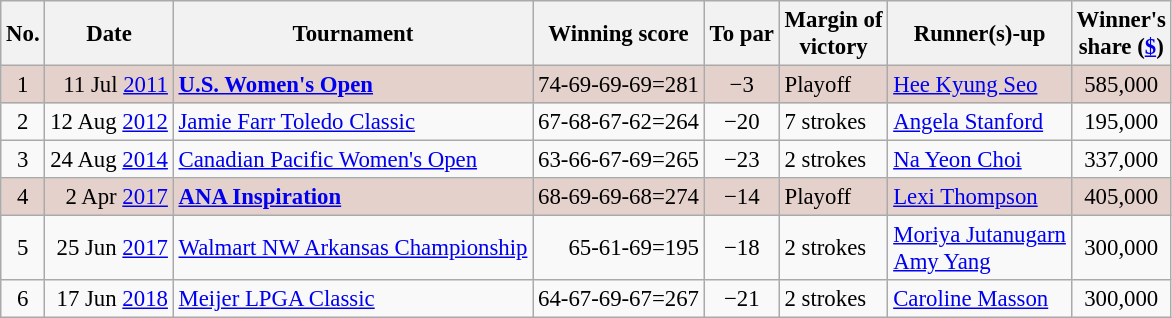<table class="wikitable" style="font-size:95%;">
<tr>
<th>No.</th>
<th>Date</th>
<th>Tournament</th>
<th>Winning score</th>
<th>To par</th>
<th>Margin of<br>victory</th>
<th>Runner(s)-up</th>
<th>Winner's<br>share (<a href='#'>$</a>)</th>
</tr>
<tr style="background:#e5d1cb;">
<td align=center>1</td>
<td align=right>11 Jul <a href='#'>2011</a></td>
<td><strong><a href='#'>U.S. Women's Open</a></strong></td>
<td align=right>74-69-69-69=281</td>
<td align=center>−3</td>
<td>Playoff</td>
<td> <a href='#'>Hee Kyung Seo</a></td>
<td align=center>585,000</td>
</tr>
<tr>
<td align=center>2</td>
<td align=right>12 Aug <a href='#'>2012</a></td>
<td><a href='#'>Jamie Farr Toledo Classic</a></td>
<td align=right>67-68-67-62=264</td>
<td align=center>−20</td>
<td>7 strokes</td>
<td> <a href='#'>Angela Stanford</a></td>
<td align=center>195,000</td>
</tr>
<tr>
<td align=center>3</td>
<td align=right>24 Aug <a href='#'>2014</a></td>
<td><a href='#'>Canadian Pacific Women's Open</a></td>
<td align=right>63-66-67-69=265</td>
<td align=center>−23</td>
<td>2 strokes</td>
<td> <a href='#'>Na Yeon Choi</a></td>
<td align=center>337,000</td>
</tr>
<tr style="background:#e5d1cb;">
<td align=center>4</td>
<td align=right>2 Apr <a href='#'>2017</a></td>
<td><strong><a href='#'>ANA Inspiration</a></strong></td>
<td align=right>68-69-69-68=274</td>
<td align=center>−14</td>
<td>Playoff</td>
<td> <a href='#'>Lexi Thompson</a></td>
<td align=center>405,000</td>
</tr>
<tr>
<td align=center>5</td>
<td align=right>25 Jun <a href='#'>2017</a></td>
<td><a href='#'>Walmart NW Arkansas Championship</a></td>
<td align=right>65-61-69=195</td>
<td align=center>−18</td>
<td>2 strokes</td>
<td> <a href='#'>Moriya Jutanugarn</a> <br>  <a href='#'>Amy Yang</a></td>
<td align=center>300,000</td>
</tr>
<tr>
<td align=center>6</td>
<td align=right>17 Jun <a href='#'>2018</a></td>
<td><a href='#'>Meijer LPGA Classic</a></td>
<td align=right>64-67-69-67=267</td>
<td align=center>−21</td>
<td>2 strokes</td>
<td> <a href='#'>Caroline Masson</a></td>
<td align=center>300,000</td>
</tr>
</table>
